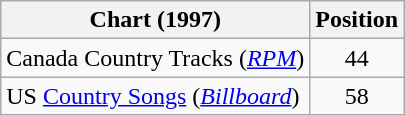<table class="wikitable sortable">
<tr>
<th scope="col">Chart (1997)</th>
<th scope="col">Position</th>
</tr>
<tr>
<td>Canada Country Tracks (<em><a href='#'>RPM</a></em>)</td>
<td style="text-align:center;">44</td>
</tr>
<tr>
<td>US <a href='#'>Country Songs</a> (<em><a href='#'>Billboard</a></em>)</td>
<td style="text-align:center;">58</td>
</tr>
</table>
